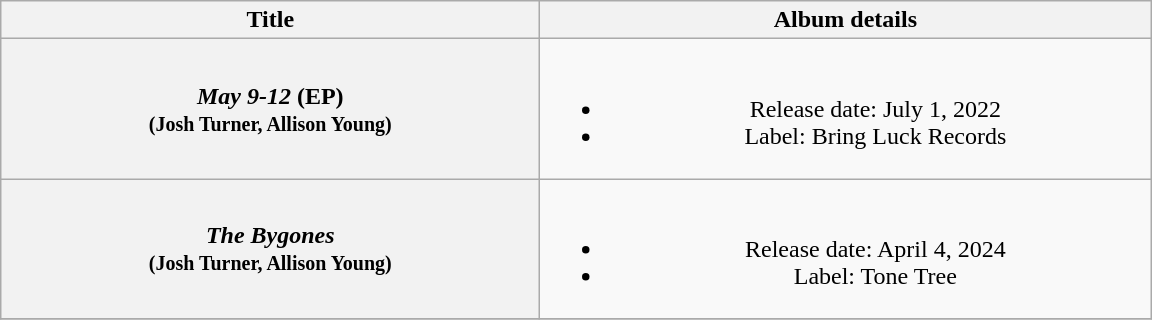<table class="wikitable plainrowheaders" style="text-align:center;">
<tr>
<th style="width:22em;">Title</th>
<th style="width:25em;">Album details</th>
</tr>
<tr>
<th scope="row"><em>May 9-12</em> (EP) <br><small>(Josh Turner, Allison Young)</small></th>
<td><br><ul><li>Release date: July 1, 2022 </li><li>Label: Bring Luck Records</li></ul></td>
</tr>
<tr>
<th scope="row"><em>The Bygones</em><br><small>(Josh Turner, Allison Young)</small></th>
<td><br><ul><li>Release date: April 4, 2024 </li><li>Label: Tone Tree</li></ul></td>
</tr>
<tr>
</tr>
</table>
